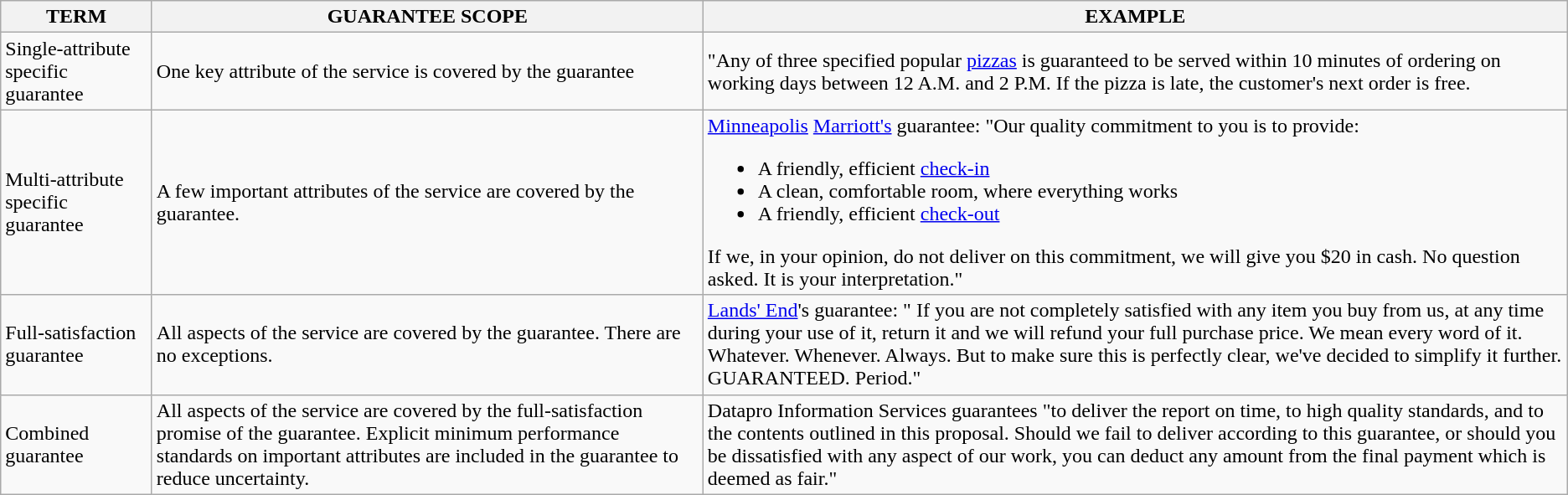<table class="wikitable">
<tr>
<th>TERM</th>
<th>GUARANTEE SCOPE</th>
<th>EXAMPLE</th>
</tr>
<tr>
<td>Single-attribute specific guarantee</td>
<td>One key attribute of the service is covered by the guarantee</td>
<td>"Any of three specified popular <a href='#'>pizzas</a> is guaranteed to be served within 10 minutes of ordering on working days between 12 A.M. and 2 P.M. If the pizza is late, the customer's next order is free.</td>
</tr>
<tr>
<td>Multi-attribute specific guarantee</td>
<td>A few important attributes of the service are covered by the guarantee.</td>
<td><a href='#'>Minneapolis</a> <a href='#'>Marriott's</a> guarantee: "Our quality commitment to you is to provide:<br><ul><li>A friendly, efficient <a href='#'>check-in</a></li><li>A clean, comfortable room, where everything works</li><li>A friendly, efficient <a href='#'>check-out</a></li></ul>If we, in your opinion, do not deliver on this commitment, we will give you $20 in cash. No question asked. It is your interpretation."</td>
</tr>
<tr>
<td>Full-satisfaction guarantee</td>
<td>All aspects of the service are covered by the guarantee. There are no exceptions.</td>
<td><a href='#'>Lands' End</a>'s guarantee: " If you are not completely satisfied with any item you buy from us, at any time during your use of it, return it and we will refund your full purchase price. We mean every word of it. Whatever. Whenever. Always. But to make sure this is perfectly clear, we've decided to simplify it further. GUARANTEED. Period."</td>
</tr>
<tr>
<td>Combined guarantee</td>
<td>All aspects of the service are covered by the full-satisfaction promise of the guarantee. Explicit minimum performance standards on important attributes are included in the guarantee to reduce uncertainty.</td>
<td>Datapro Information Services guarantees "to deliver the report on time, to high quality standards, and to the contents outlined in this proposal. Should we fail to deliver according to this guarantee, or should you be dissatisfied with any aspect of our work, you can deduct any amount from the final payment which is deemed as fair."</td>
</tr>
</table>
